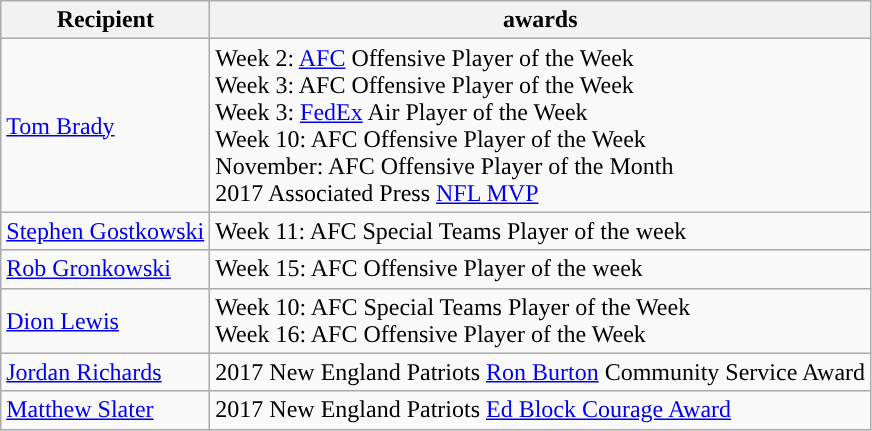<table class="wikitable">
<tr>
<th>Recipient</th>
<th>awards</th>
</tr>
<tr>
<td><a href='#'>Tom Brady</a></td>
<td>Week 2: <a href='#'>AFC</a> Offensive Player of the Week<br>Week 3: AFC Offensive Player of the Week<br>Week 3: <a href='#'>FedEx</a> Air Player of the Week<br>Week 10: AFC Offensive Player of the Week<br>November: AFC Offensive Player of the Month<br>2017 Associated Press <a href='#'>NFL MVP</a></td>
</tr>
<tr>
<td><a href='#'>Stephen Gostkowski</a></td>
<td>Week 11: AFC Special Teams Player of the week</td>
</tr>
<tr>
<td><a href='#'>Rob Gronkowski</a></td>
<td>Week 15: AFC Offensive Player of the week</td>
</tr>
<tr>
<td><a href='#'>Dion Lewis</a></td>
<td>Week 10: AFC Special Teams Player of the Week<br>Week 16: AFC Offensive Player of the Week</td>
</tr>
<tr>
<td><a href='#'>Jordan Richards</a></td>
<td>2017 New England Patriots <a href='#'>Ron Burton</a> Community Service Award</td>
</tr>
<tr>
<td><a href='#'>Matthew Slater</a></td>
<td>2017 New England Patriots <a href='#'>Ed Block Courage Award</a></td>
</tr>
</table>
